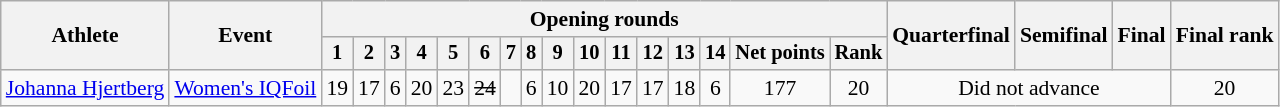<table class="wikitable" style="font-size:90%">
<tr>
<th rowspan="2">Athlete</th>
<th rowspan="2">Event</th>
<th colspan=16>Opening rounds</th>
<th rowspan=2>Quarterfinal</th>
<th rowspan=2>Semifinal</th>
<th rowspan=2>Final</th>
<th rowspan=2>Final rank</th>
</tr>
<tr style="font-size:95%">
<th>1</th>
<th>2</th>
<th>3</th>
<th>4</th>
<th>5</th>
<th>6</th>
<th>7</th>
<th>8</th>
<th>9</th>
<th>10</th>
<th>11</th>
<th>12</th>
<th>13</th>
<th>14</th>
<th>Net points</th>
<th>Rank</th>
</tr>
<tr align=center>
<td align=left><a href='#'>Johanna Hjertberg</a></td>
<td align=left><a href='#'>Women's IQFoil</a></td>
<td>19</td>
<td>17</td>
<td>6</td>
<td>20</td>
<td>23</td>
<td><s>24</s></td>
<td></td>
<td>6</td>
<td>10</td>
<td>20</td>
<td>17</td>
<td>17</td>
<td>18</td>
<td>6</td>
<td>177</td>
<td>20</td>
<td colspan=3>Did not advance</td>
<td>20</td>
</tr>
</table>
